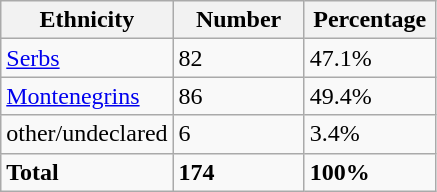<table class="wikitable">
<tr>
<th width="100px">Ethnicity</th>
<th width="80px">Number</th>
<th width="80px">Percentage</th>
</tr>
<tr>
<td><a href='#'>Serbs</a></td>
<td>82</td>
<td>47.1%</td>
</tr>
<tr>
<td><a href='#'>Montenegrins</a></td>
<td>86</td>
<td>49.4%</td>
</tr>
<tr>
<td>other/undeclared</td>
<td>6</td>
<td>3.4%</td>
</tr>
<tr>
<td><strong>Total</strong></td>
<td><strong>174</strong></td>
<td><strong>100%</strong></td>
</tr>
</table>
